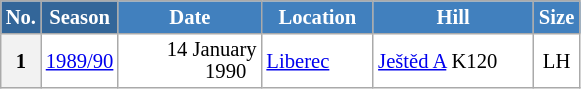<table class="wikitable sortable" style="font-size:86%; line-height:15px; text-align:left; border:grey solid 1px; border-collapse:collapse; background:#ffffff;">
<tr style="background:#efefef;">
<th style="background-color:#369; color:white; width:10px;">No.</th>
<th style="background-color:#369; color:white;  width:30px;">Season</th>
<th style="background-color:#4180be; color:white; width:89px;">Date</th>
<th style="background-color:#4180be; color:white; width:68px;">Location</th>
<th style="background-color:#4180be; color:white; width:100px;">Hill</th>
<th style="background-color:#4180be; color:white; width:25px;">Size</th>
</tr>
<tr>
<th scope=row style="text-align:center;">1</th>
<td align=center><a href='#'>1989/90</a></td>
<td align=right>14 January 1990  </td>
<td> <a href='#'>Liberec</a></td>
<td><a href='#'>Ještěd A</a> K120</td>
<td align=center>LH</td>
</tr>
</table>
